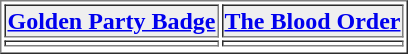<table align="center" border="1" cellpadding="1">
<tr>
<th style="background:#efefef;"><a href='#'>Golden Party Badge</a></th>
<th style="background:#efefef;"><a href='#'>The Blood Order</a></th>
</tr>
<tr>
<td></td>
<td></td>
</tr>
<tr>
</tr>
</table>
